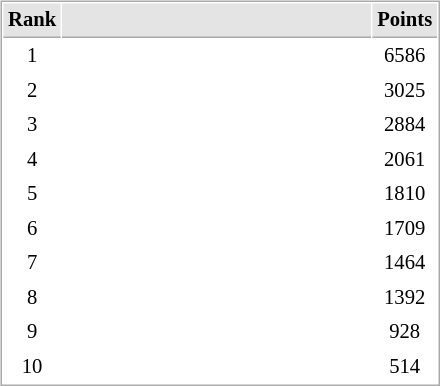<table border="0" cellspacing="10">
<tr>
<td><br><table cellspacing="1" cellpadding="3" style="border:1px solid #AAAAAA;font-size:86%">
<tr bgcolor="#E4E4E4">
<th style="border-bottom:1px solid #AAAAAA" width=10>Rank</th>
<th style="border-bottom:1px solid #AAAAAA" width=200></th>
<th style="border-bottom:1px solid #AAAAAA" width=20>Points</th>
</tr>
<tr>
<td align=center>1</td>
<td></td>
<td align=center>6586</td>
</tr>
<tr>
<td align=center>2</td>
<td></td>
<td align=center>3025</td>
</tr>
<tr>
<td align=center>3</td>
<td></td>
<td align=center>2884</td>
</tr>
<tr>
<td align=center>4</td>
<td></td>
<td align=center>2061</td>
</tr>
<tr>
<td align=center>5</td>
<td></td>
<td align=center>1810</td>
</tr>
<tr>
<td align=center>6</td>
<td></td>
<td align=center>1709</td>
</tr>
<tr>
<td align=center>7</td>
<td></td>
<td align=center>1464</td>
</tr>
<tr>
<td align=center>8</td>
<td></td>
<td align=center>1392</td>
</tr>
<tr>
<td align=center>9</td>
<td></td>
<td align=center>928</td>
</tr>
<tr>
<td align=center>10</td>
<td></td>
<td align=center>514</td>
</tr>
</table>
</td>
</tr>
</table>
